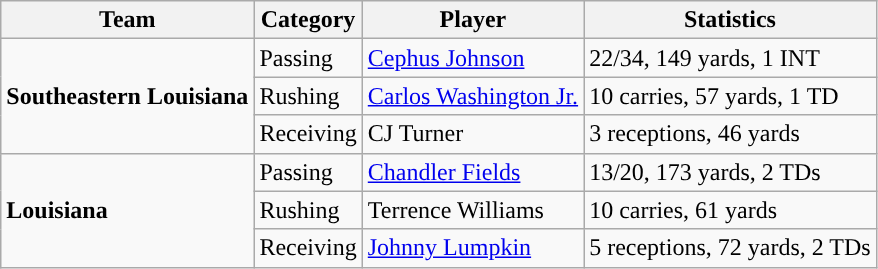<table class="wikitable" style="float: left;">
<tr>
<th>Team</th>
<th>Category</th>
<th>Player</th>
<th>Statistics</th>
</tr>
<tr>
<td rowspan=3><strong>Southeastern Louisiana</strong></td>
<td>Passing</td>
<td><a href='#'>Cephus Johnson</a></td>
<td>22/34, 149 yards, 1 INT</td>
</tr>
<tr>
<td>Rushing</td>
<td><a href='#'>Carlos Washington Jr.</a></td>
<td>10 carries, 57 yards, 1 TD</td>
</tr>
<tr>
<td>Receiving</td>
<td>CJ Turner</td>
<td>3 receptions, 46 yards</td>
</tr>
<tr>
<td rowspan=3><strong>Louisiana</strong></td>
<td>Passing</td>
<td><a href='#'>Chandler Fields</a></td>
<td>13/20, 173 yards, 2 TDs</td>
</tr>
<tr>
<td>Rushing</td>
<td>Terrence Williams</td>
<td>10 carries, 61 yards</td>
</tr>
<tr>
<td>Receiving</td>
<td><a href='#'>Johnny Lumpkin</a></td>
<td>5 receptions, 72 yards, 2 TDs</td>
</tr>
</table>
